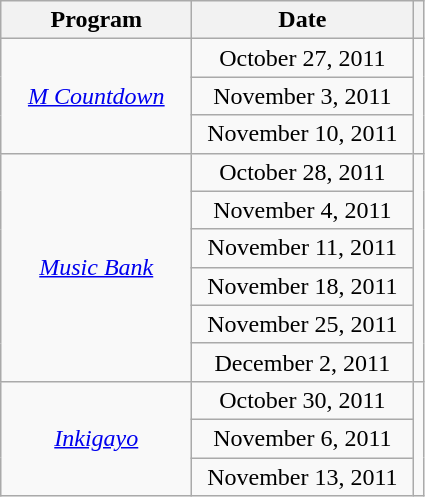<table class="wikitable" style="text-align:center">
<tr>
<th width="120">Program</th>
<th width="140">Date</th>
<th></th>
</tr>
<tr>
<td rowspan="3"><em><a href='#'>M Countdown</a></em></td>
<td>October 27, 2011</td>
<td rowspan="3"></td>
</tr>
<tr>
<td>November 3, 2011</td>
</tr>
<tr>
<td>November 10, 2011</td>
</tr>
<tr>
<td rowspan="6"><em><a href='#'>Music Bank</a></em></td>
<td>October 28, 2011</td>
<td rowspan="6"></td>
</tr>
<tr>
<td>November 4, 2011</td>
</tr>
<tr>
<td>November 11, 2011</td>
</tr>
<tr>
<td>November 18, 2011</td>
</tr>
<tr>
<td>November 25, 2011</td>
</tr>
<tr>
<td>December 2, 2011</td>
</tr>
<tr>
<td rowspan="3"><em><a href='#'>Inkigayo</a></em></td>
<td>October 30, 2011</td>
<td rowspan="3"></td>
</tr>
<tr>
<td>November 6, 2011</td>
</tr>
<tr>
<td>November 13, 2011</td>
</tr>
</table>
